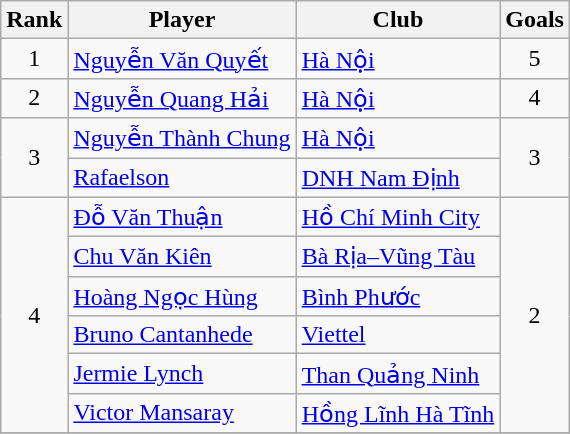<table class="wikitable" style="text-align:center;">
<tr>
<th>Rank</th>
<th>Player</th>
<th>Club</th>
<th>Goals</th>
</tr>
<tr>
<td rowspan=1>1</td>
<td align="left"> <a href='#'>Nguyễn Văn Quyết</a></td>
<td align="left"><a href='#'>Hà Nội</a></td>
<td rowspan=1>5</td>
</tr>
<tr>
<td rowspan=1>2</td>
<td align="left"> <a href='#'>Nguyễn Quang Hải</a></td>
<td align="left"><a href='#'>Hà Nội</a></td>
<td rowspan=1>4</td>
</tr>
<tr>
<td rowspan=2>3</td>
<td align="left"> <a href='#'>Nguyễn Thành Chung</a></td>
<td align="left"><a href='#'>Hà Nội</a></td>
<td rowspan=2>3</td>
</tr>
<tr>
<td align="left"> <a href='#'>Rafaelson</a></td>
<td align="left"><a href='#'>DNH Nam Định</a></td>
</tr>
<tr>
<td rowspan=6>4</td>
<td align="left"> <a href='#'>Đỗ Văn Thuận</a></td>
<td align="left"><a href='#'>Hồ Chí Minh City</a></td>
<td rowspan=6>2</td>
</tr>
<tr>
<td align="left"> <a href='#'>Chu Văn Kiên</a></td>
<td align="left"><a href='#'>Bà Rịa–Vũng Tàu</a></td>
</tr>
<tr>
<td align="left"> <a href='#'>Hoàng Ngọc Hùng</a></td>
<td align="left"><a href='#'>Bình Phước</a></td>
</tr>
<tr>
<td align="left"> <a href='#'>Bruno Cantanhede</a></td>
<td align="left"><a href='#'>Viettel</a></td>
</tr>
<tr>
<td align="left"> <a href='#'>Jermie Lynch</a></td>
<td align="left"><a href='#'>Than Quảng Ninh</a></td>
</tr>
<tr>
<td align="left"> <a href='#'>Victor Mansaray</a></td>
<td align="left"><a href='#'>Hồng Lĩnh Hà Tĩnh</a></td>
</tr>
<tr>
</tr>
</table>
